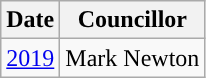<table class="wikitable">
<tr>
<th>Date</th>
<th>Councillor</th>
</tr>
<tr>
<td><a href='#'>2019</a></td>
<td ! style="background-color:">Mark Newton</td>
</tr>
</table>
